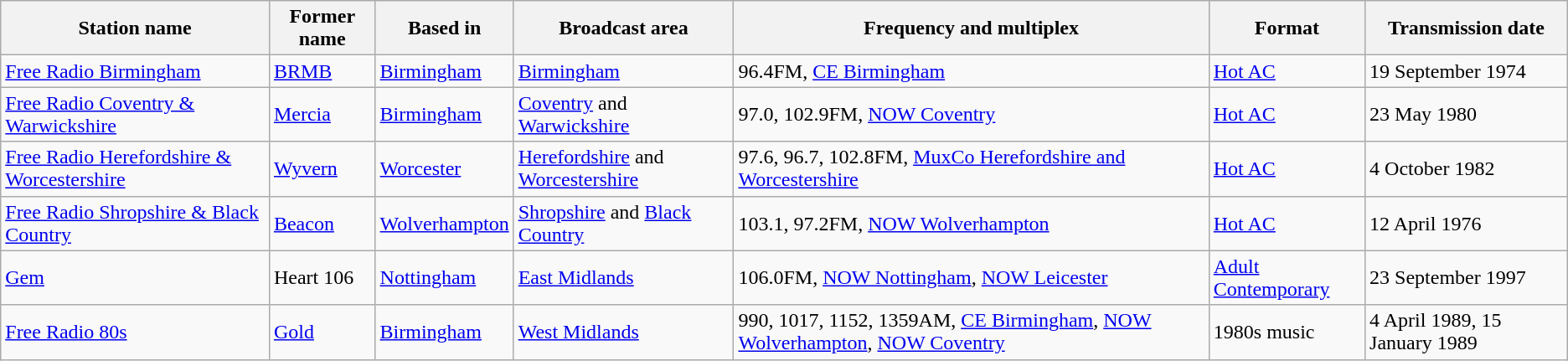<table class="wikitable">
<tr>
<th>Station name</th>
<th>Former name</th>
<th>Based in</th>
<th>Broadcast area</th>
<th>Frequency and multiplex</th>
<th>Format</th>
<th>Transmission date</th>
</tr>
<tr>
<td><a href='#'>Free Radio Birmingham</a></td>
<td><a href='#'>BRMB</a></td>
<td><a href='#'>Birmingham</a></td>
<td><a href='#'>Birmingham</a></td>
<td>96.4FM, <a href='#'>CE Birmingham</a></td>
<td><a href='#'>Hot AC</a></td>
<td>19 September 1974</td>
</tr>
<tr>
<td><a href='#'>Free Radio Coventry & Warwickshire</a></td>
<td><a href='#'>Mercia</a></td>
<td><a href='#'>Birmingham</a></td>
<td><a href='#'>Coventry</a> and <a href='#'>Warwickshire</a></td>
<td>97.0, 102.9FM, <a href='#'>NOW Coventry</a></td>
<td><a href='#'>Hot AC</a></td>
<td>23 May 1980</td>
</tr>
<tr>
<td><a href='#'>Free Radio Herefordshire & Worcestershire</a></td>
<td><a href='#'>Wyvern</a></td>
<td><a href='#'>Worcester</a></td>
<td><a href='#'>Herefordshire</a> and <a href='#'>Worcestershire</a></td>
<td>97.6, 96.7, 102.8FM, <a href='#'>MuxCo Herefordshire and Worcestershire</a></td>
<td><a href='#'>Hot AC</a></td>
<td>4 October 1982</td>
</tr>
<tr>
<td><a href='#'>Free Radio Shropshire & Black Country</a></td>
<td><a href='#'>Beacon</a></td>
<td><a href='#'>Wolverhampton</a></td>
<td><a href='#'>Shropshire</a> and <a href='#'>Black Country</a></td>
<td>103.1, 97.2FM, <a href='#'>NOW Wolverhampton</a></td>
<td><a href='#'>Hot AC</a></td>
<td>12 April 1976</td>
</tr>
<tr>
<td><a href='#'>Gem</a></td>
<td>Heart 106</td>
<td><a href='#'>Nottingham</a></td>
<td><a href='#'>East Midlands</a></td>
<td>106.0FM, <a href='#'>NOW Nottingham</a>, <a href='#'>NOW Leicester</a></td>
<td><a href='#'>Adult Contemporary</a></td>
<td>23 September 1997</td>
</tr>
<tr>
<td><a href='#'>Free Radio 80s</a></td>
<td><a href='#'>Gold</a></td>
<td><a href='#'>Birmingham</a></td>
<td><a href='#'>West Midlands</a></td>
<td>990, 1017, 1152, 1359AM, <a href='#'>CE Birmingham</a>, <a href='#'>NOW Wolverhampton</a>, <a href='#'>NOW Coventry</a></td>
<td>1980s music</td>
<td>4 April 1989, 15 January 1989</td>
</tr>
</table>
